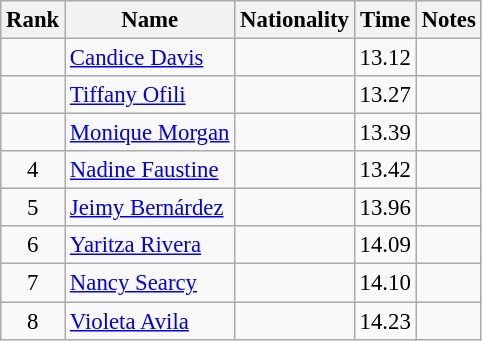<table class="wikitable sortable" style="text-align:center;font-size:95%">
<tr>
<th>Rank</th>
<th>Name</th>
<th>Nationality</th>
<th>Time</th>
<th>Notes</th>
</tr>
<tr>
<td></td>
<td align=left><a href='#'>Candice Davis</a></td>
<td align=left></td>
<td>13.12</td>
<td></td>
</tr>
<tr>
<td></td>
<td align=left><a href='#'>Tiffany Ofili</a></td>
<td align=left></td>
<td>13.27</td>
<td></td>
</tr>
<tr>
<td></td>
<td align=left><a href='#'>Monique Morgan</a></td>
<td align=left></td>
<td>13.39</td>
<td></td>
</tr>
<tr>
<td>4</td>
<td align=left><a href='#'>Nadine Faustine</a></td>
<td align=left></td>
<td>13.42</td>
<td></td>
</tr>
<tr>
<td>5</td>
<td align=left><a href='#'>Jeimy Bernárdez</a></td>
<td align=left></td>
<td>13.96</td>
<td></td>
</tr>
<tr>
<td>6</td>
<td align=left><a href='#'>Yaritza Rivera</a></td>
<td align=left></td>
<td>14.09</td>
<td></td>
</tr>
<tr>
<td>7</td>
<td align=left><a href='#'>Nancy Searcy</a></td>
<td align=left></td>
<td>14.10</td>
<td></td>
</tr>
<tr>
<td>8</td>
<td align=left><a href='#'>Violeta Avila</a></td>
<td align=left></td>
<td>14.23</td>
<td></td>
</tr>
</table>
